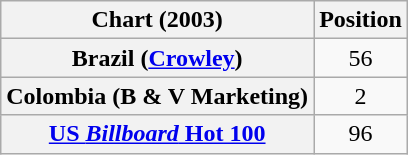<table class="wikitable sortable plainrowheaders" style="text-align:center">
<tr>
<th scope="col">Chart (2003)</th>
<th scope="col">Position</th>
</tr>
<tr>
<th scope="row">Brazil (<a href='#'>Crowley</a>)</th>
<td>56</td>
</tr>
<tr>
<th scope="row">Colombia (B & V Marketing)</th>
<td>2</td>
</tr>
<tr>
<th scope="row"><a href='#'>US <em>Billboard</em> Hot 100</a></th>
<td>96</td>
</tr>
</table>
